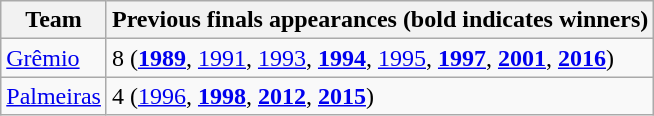<table class="wikitable">
<tr>
<th>Team</th>
<th>Previous finals appearances (bold indicates winners)</th>
</tr>
<tr>
<td> <a href='#'>Grêmio</a></td>
<td>8 (<strong><a href='#'>1989</a></strong>, <a href='#'>1991</a>, <a href='#'>1993</a>, <strong><a href='#'>1994</a></strong>, <a href='#'>1995</a>, <strong><a href='#'>1997</a></strong>, <strong><a href='#'>2001</a></strong>, <strong><a href='#'>2016</a></strong>)</td>
</tr>
<tr>
<td> <a href='#'>Palmeiras</a></td>
<td>4 (<a href='#'>1996</a>, <strong><a href='#'>1998</a></strong>, <strong><a href='#'>2012</a></strong>, <strong><a href='#'>2015</a></strong>)</td>
</tr>
</table>
